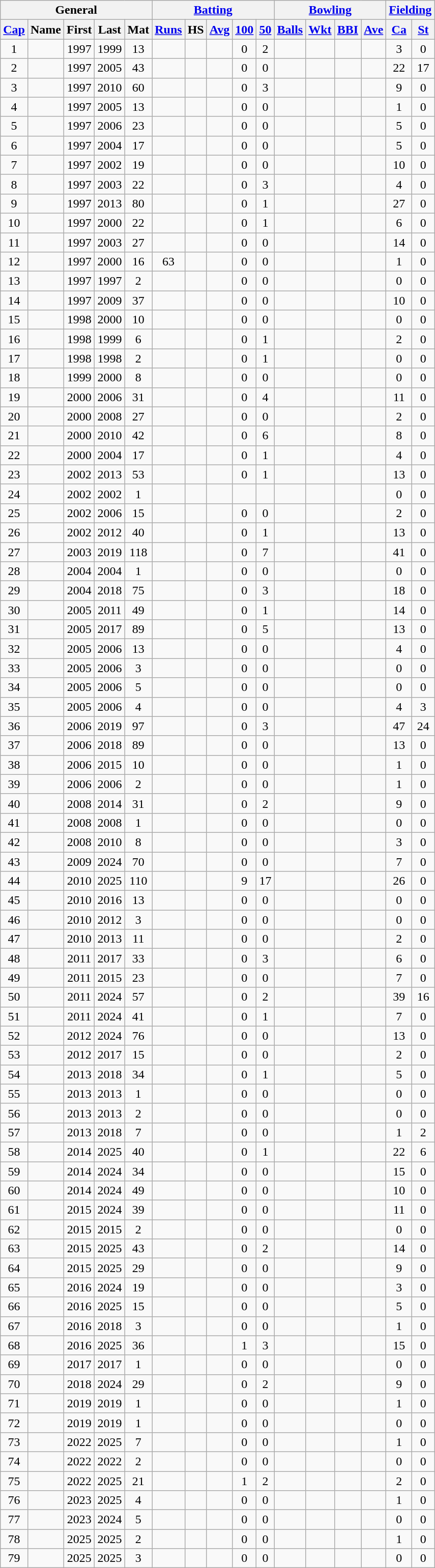<table class="wikitable sortable plainrowheaders">
<tr style="background:#efefef;">
<th scope="col" colspan=5 class="unsortable">General</th>
<th scope="col" colspan=5 class="unsortable"><a href='#'>Batting</a></th>
<th scope="col" colspan=4 class="unsortable"><a href='#'>Bowling</a></th>
<th scope="col" colspan=2 class="unsortable"><a href='#'>Fielding</a></th>
</tr>
<tr align="center">
<th scope="col"><a href='#'>Cap</a></th>
<th scope="col">Name</th>
<th scope="col">First</th>
<th scope="col">Last</th>
<th scope="col">Mat</th>
<th scope="col"><a href='#'>Runs</a></th>
<th scope="col">HS</th>
<th scope="col"><a href='#'>Avg</a></th>
<th scope="col"><a href='#'>100</a></th>
<th scope="col"><a href='#'>50</a></th>
<th scope="col"><a href='#'>Balls</a></th>
<th scope="col"><a href='#'>Wkt</a></th>
<th scope="col"><a href='#'>BBI</a></th>
<th scope="col"><a href='#'>Ave</a></th>
<th scope="col"><a href='#'>Ca</a></th>
<th scope="col"><a href='#'>St</a></th>
</tr>
<tr align=center>
<td>1</td>
<td scope="row" align=left></td>
<td>1997</td>
<td>1999</td>
<td>13</td>
<td></td>
<td></td>
<td></td>
<td>0</td>
<td>2</td>
<td></td>
<td></td>
<td></td>
<td></td>
<td>3</td>
<td>0</td>
</tr>
<tr align=center>
<td>2</td>
<td scope="row" align=left> </td>
<td>1997</td>
<td>2005</td>
<td>43</td>
<td></td>
<td></td>
<td></td>
<td>0</td>
<td>0</td>
<td></td>
<td></td>
<td></td>
<td></td>
<td>22</td>
<td>17</td>
</tr>
<tr align=center>
<td>3</td>
<td scope="row" align=left></td>
<td>1997</td>
<td>2010</td>
<td>60</td>
<td></td>
<td></td>
<td></td>
<td>0</td>
<td>3</td>
<td></td>
<td></td>
<td></td>
<td></td>
<td>9</td>
<td>0</td>
</tr>
<tr align=center>
<td>4</td>
<td scope="row" align=left></td>
<td>1997</td>
<td>2005</td>
<td>13</td>
<td></td>
<td></td>
<td></td>
<td>0</td>
<td>0</td>
<td></td>
<td></td>
<td></td>
<td></td>
<td>1</td>
<td>0</td>
</tr>
<tr align=center>
<td>5</td>
<td scope="row" align=left></td>
<td>1997</td>
<td>2006</td>
<td>23</td>
<td></td>
<td></td>
<td></td>
<td>0</td>
<td>0</td>
<td></td>
<td></td>
<td></td>
<td></td>
<td>5</td>
<td>0</td>
</tr>
<tr align=center>
<td>6</td>
<td scope="row" align=left></td>
<td>1997</td>
<td>2004</td>
<td>17</td>
<td></td>
<td></td>
<td></td>
<td>0</td>
<td>0</td>
<td></td>
<td></td>
<td></td>
<td></td>
<td>5</td>
<td>0</td>
</tr>
<tr align=center>
<td>7</td>
<td scope="row" align=left></td>
<td>1997</td>
<td>2002</td>
<td>19</td>
<td></td>
<td></td>
<td></td>
<td>0</td>
<td>0</td>
<td></td>
<td></td>
<td></td>
<td></td>
<td>10</td>
<td>0</td>
</tr>
<tr align=center>
<td>8</td>
<td scope="row" align=left></td>
<td>1997</td>
<td>2003</td>
<td>22</td>
<td></td>
<td></td>
<td></td>
<td>0</td>
<td>3</td>
<td></td>
<td></td>
<td></td>
<td></td>
<td>4</td>
<td>0</td>
</tr>
<tr align=center>
<td>9</td>
<td scope="row" align=left></td>
<td>1997</td>
<td>2013</td>
<td>80</td>
<td></td>
<td></td>
<td></td>
<td>0</td>
<td>1</td>
<td></td>
<td></td>
<td></td>
<td></td>
<td>27</td>
<td>0</td>
</tr>
<tr align=center>
<td>10</td>
<td scope="row" align=left></td>
<td>1997</td>
<td>2000</td>
<td>22</td>
<td></td>
<td></td>
<td></td>
<td>0</td>
<td>1</td>
<td></td>
<td></td>
<td></td>
<td></td>
<td>6</td>
<td>0</td>
</tr>
<tr align=center>
<td>11</td>
<td scope="row" align=left></td>
<td>1997</td>
<td>2003</td>
<td>27</td>
<td></td>
<td></td>
<td></td>
<td>0</td>
<td>0</td>
<td></td>
<td></td>
<td></td>
<td></td>
<td>14</td>
<td>0</td>
</tr>
<tr align=center>
<td>12</td>
<td scope="row" align=left></td>
<td>1997</td>
<td>2000</td>
<td>16</td>
<td>63</td>
<td></td>
<td></td>
<td>0</td>
<td>0</td>
<td></td>
<td></td>
<td></td>
<td></td>
<td>1</td>
<td>0</td>
</tr>
<tr align=center>
<td>13</td>
<td scope="row" align=left></td>
<td>1997</td>
<td>1997</td>
<td>2</td>
<td></td>
<td></td>
<td></td>
<td>0</td>
<td>0</td>
<td></td>
<td></td>
<td></td>
<td></td>
<td>0</td>
<td>0</td>
</tr>
<tr align=center>
<td>14</td>
<td scope="row" align=left></td>
<td>1997</td>
<td>2009</td>
<td>37</td>
<td></td>
<td></td>
<td></td>
<td>0</td>
<td>0</td>
<td></td>
<td></td>
<td></td>
<td></td>
<td>10</td>
<td>0</td>
</tr>
<tr align=center>
<td>15</td>
<td scope="row" align=left></td>
<td>1998</td>
<td>2000</td>
<td>10</td>
<td></td>
<td></td>
<td></td>
<td>0</td>
<td>0</td>
<td></td>
<td></td>
<td></td>
<td></td>
<td>0</td>
<td>0</td>
</tr>
<tr align=center>
<td>16</td>
<td scope="row" align=left></td>
<td>1998</td>
<td>1999</td>
<td>6</td>
<td></td>
<td></td>
<td></td>
<td>0</td>
<td>1</td>
<td></td>
<td></td>
<td></td>
<td></td>
<td>2</td>
<td>0</td>
</tr>
<tr align=center>
<td>17</td>
<td scope="row" align=left></td>
<td>1998</td>
<td>1998</td>
<td>2</td>
<td></td>
<td></td>
<td></td>
<td>0</td>
<td>1</td>
<td></td>
<td></td>
<td></td>
<td></td>
<td>0</td>
<td>0</td>
</tr>
<tr align=center>
<td>18</td>
<td scope="row" align=left></td>
<td>1999</td>
<td>2000</td>
<td>8</td>
<td></td>
<td></td>
<td></td>
<td>0</td>
<td>0</td>
<td></td>
<td></td>
<td></td>
<td></td>
<td>0</td>
<td>0</td>
</tr>
<tr align=center>
<td>19</td>
<td scope="row" align=left></td>
<td>2000</td>
<td>2006</td>
<td>31</td>
<td></td>
<td></td>
<td></td>
<td>0</td>
<td>4</td>
<td></td>
<td></td>
<td></td>
<td></td>
<td>11</td>
<td>0</td>
</tr>
<tr align=center>
<td>20</td>
<td scope="row" align=left></td>
<td>2000</td>
<td>2008</td>
<td>27</td>
<td></td>
<td></td>
<td></td>
<td>0</td>
<td>0</td>
<td></td>
<td></td>
<td></td>
<td></td>
<td>2</td>
<td>0</td>
</tr>
<tr align=center>
<td>21</td>
<td scope="row" align=left></td>
<td>2000</td>
<td>2010</td>
<td>42</td>
<td></td>
<td></td>
<td></td>
<td>0</td>
<td>6</td>
<td></td>
<td></td>
<td></td>
<td></td>
<td>8</td>
<td>0</td>
</tr>
<tr align=center>
<td>22</td>
<td scope="row" align=left></td>
<td>2000</td>
<td>2004</td>
<td>17</td>
<td></td>
<td></td>
<td></td>
<td>0</td>
<td>1</td>
<td></td>
<td></td>
<td></td>
<td></td>
<td>4</td>
<td>0</td>
</tr>
<tr align=center>
<td>23</td>
<td scope="row" align=left></td>
<td>2002</td>
<td>2013</td>
<td>53</td>
<td></td>
<td></td>
<td></td>
<td>0</td>
<td>1</td>
<td></td>
<td></td>
<td></td>
<td></td>
<td>13</td>
<td>0</td>
</tr>
<tr align=center>
<td>24</td>
<td scope="row" align=left></td>
<td>2002</td>
<td>2002</td>
<td>1</td>
<td></td>
<td></td>
<td></td>
<td></td>
<td></td>
<td></td>
<td></td>
<td></td>
<td></td>
<td>0</td>
<td>0</td>
</tr>
<tr align=center>
<td>25</td>
<td scope="row" align=left></td>
<td>2002</td>
<td>2006</td>
<td>15</td>
<td></td>
<td></td>
<td></td>
<td>0</td>
<td>0</td>
<td></td>
<td></td>
<td></td>
<td></td>
<td>2</td>
<td>0</td>
</tr>
<tr align=center>
<td>26</td>
<td scope="row" align=left></td>
<td>2002</td>
<td>2012</td>
<td>40</td>
<td></td>
<td></td>
<td></td>
<td>0</td>
<td>1</td>
<td></td>
<td></td>
<td></td>
<td></td>
<td>13</td>
<td>0</td>
</tr>
<tr align=center>
<td>27</td>
<td scope="row" align=left></td>
<td>2003</td>
<td>2019</td>
<td>118</td>
<td></td>
<td></td>
<td></td>
<td>0</td>
<td>7</td>
<td></td>
<td></td>
<td></td>
<td></td>
<td>41</td>
<td>0</td>
</tr>
<tr align=center>
<td>28</td>
<td scope="row" align=left></td>
<td>2004</td>
<td>2004</td>
<td>1</td>
<td></td>
<td></td>
<td></td>
<td>0</td>
<td>0</td>
<td></td>
<td></td>
<td></td>
<td></td>
<td>0</td>
<td>0</td>
</tr>
<tr align=center>
<td>29</td>
<td scope="row" align=left></td>
<td>2004</td>
<td>2018</td>
<td>75</td>
<td></td>
<td></td>
<td></td>
<td>0</td>
<td>3</td>
<td></td>
<td></td>
<td></td>
<td></td>
<td>18</td>
<td>0</td>
</tr>
<tr align=center>
<td>30</td>
<td scope="row" align=left></td>
<td>2005</td>
<td>2011</td>
<td>49</td>
<td></td>
<td></td>
<td></td>
<td>0</td>
<td>1</td>
<td></td>
<td></td>
<td></td>
<td></td>
<td>14</td>
<td>0</td>
</tr>
<tr align=center>
<td>31</td>
<td scope="row" align=left></td>
<td>2005</td>
<td>2017</td>
<td>89</td>
<td></td>
<td></td>
<td></td>
<td>0</td>
<td>5</td>
<td></td>
<td></td>
<td></td>
<td></td>
<td>13</td>
<td>0</td>
</tr>
<tr align=center>
<td>32</td>
<td scope="row" align=left></td>
<td>2005</td>
<td>2006</td>
<td>13</td>
<td></td>
<td></td>
<td></td>
<td>0</td>
<td>0</td>
<td></td>
<td></td>
<td></td>
<td></td>
<td>4</td>
<td>0</td>
</tr>
<tr align=center>
<td>33</td>
<td scope="row" align=left></td>
<td>2005</td>
<td>2006</td>
<td>3</td>
<td></td>
<td></td>
<td></td>
<td>0</td>
<td>0</td>
<td></td>
<td></td>
<td></td>
<td></td>
<td>0</td>
<td>0</td>
</tr>
<tr align=center>
<td>34</td>
<td scope="row" align=left></td>
<td>2005</td>
<td>2006</td>
<td>5</td>
<td></td>
<td></td>
<td></td>
<td>0</td>
<td>0</td>
<td></td>
<td></td>
<td></td>
<td></td>
<td>0</td>
<td>0</td>
</tr>
<tr align=center>
<td>35</td>
<td scope="row" align=left> </td>
<td>2005</td>
<td>2006</td>
<td>4</td>
<td></td>
<td></td>
<td></td>
<td>0</td>
<td>0</td>
<td></td>
<td></td>
<td></td>
<td></td>
<td>4</td>
<td>3</td>
</tr>
<tr align=center>
<td>36</td>
<td scope="row" align=left> </td>
<td>2006</td>
<td>2019</td>
<td>97</td>
<td></td>
<td></td>
<td></td>
<td>0</td>
<td>3</td>
<td></td>
<td></td>
<td></td>
<td></td>
<td>47</td>
<td>24</td>
</tr>
<tr align=center>
<td>37</td>
<td scope="row" align=left></td>
<td>2006</td>
<td>2018</td>
<td>89</td>
<td></td>
<td></td>
<td></td>
<td>0</td>
<td>0</td>
<td></td>
<td></td>
<td></td>
<td></td>
<td>13</td>
<td>0</td>
</tr>
<tr align=center>
<td>38</td>
<td scope="row" align=left></td>
<td>2006</td>
<td>2015</td>
<td>10</td>
<td></td>
<td></td>
<td></td>
<td>0</td>
<td>0</td>
<td></td>
<td></td>
<td></td>
<td></td>
<td>1</td>
<td>0</td>
</tr>
<tr align=center>
<td>39</td>
<td scope="row" align=left></td>
<td>2006</td>
<td>2006</td>
<td>2</td>
<td></td>
<td></td>
<td></td>
<td>0</td>
<td>0</td>
<td></td>
<td></td>
<td></td>
<td></td>
<td>1</td>
<td>0</td>
</tr>
<tr align=center>
<td>40</td>
<td scope="row" align=left></td>
<td>2008</td>
<td>2014</td>
<td>31</td>
<td></td>
<td></td>
<td></td>
<td>0</td>
<td>2</td>
<td></td>
<td></td>
<td></td>
<td></td>
<td>9</td>
<td>0</td>
</tr>
<tr align=center>
<td>41</td>
<td scope="row" align=left></td>
<td>2008</td>
<td>2008</td>
<td>1</td>
<td></td>
<td></td>
<td></td>
<td>0</td>
<td>0</td>
<td></td>
<td></td>
<td></td>
<td></td>
<td>0</td>
<td>0</td>
</tr>
<tr align=center>
<td>42</td>
<td scope="row" align=left></td>
<td>2008</td>
<td>2010</td>
<td>8</td>
<td></td>
<td></td>
<td></td>
<td>0</td>
<td>0</td>
<td></td>
<td></td>
<td></td>
<td></td>
<td>3</td>
<td>0</td>
</tr>
<tr align=center>
<td>43</td>
<td scope="row" align=left></td>
<td>2009</td>
<td>2024</td>
<td>70</td>
<td></td>
<td></td>
<td></td>
<td>0</td>
<td>0</td>
<td></td>
<td></td>
<td></td>
<td></td>
<td>7</td>
<td>0</td>
</tr>
<tr align=center>
<td>44</td>
<td scope="row" align=left></td>
<td>2010</td>
<td>2025</td>
<td>110</td>
<td></td>
<td></td>
<td></td>
<td>9</td>
<td>17</td>
<td></td>
<td></td>
<td></td>
<td></td>
<td>26</td>
<td>0</td>
</tr>
<tr align=center>
<td>45</td>
<td scope="row" align=left></td>
<td>2010</td>
<td>2016</td>
<td>13</td>
<td></td>
<td></td>
<td></td>
<td>0</td>
<td>0</td>
<td></td>
<td></td>
<td></td>
<td></td>
<td>0</td>
<td>0</td>
</tr>
<tr align=center>
<td>46</td>
<td scope="row" align=left></td>
<td>2010</td>
<td>2012</td>
<td>3</td>
<td></td>
<td></td>
<td></td>
<td>0</td>
<td>0</td>
<td></td>
<td></td>
<td></td>
<td></td>
<td>0</td>
<td>0</td>
</tr>
<tr align=center>
<td>47</td>
<td scope="row" align=left></td>
<td>2010</td>
<td>2013</td>
<td>11</td>
<td></td>
<td></td>
<td></td>
<td>0</td>
<td>0</td>
<td></td>
<td></td>
<td></td>
<td></td>
<td>2</td>
<td>0</td>
</tr>
<tr align=center>
<td>48</td>
<td scope="row" align=left></td>
<td>2011</td>
<td>2017</td>
<td>33</td>
<td></td>
<td></td>
<td></td>
<td>0</td>
<td>3</td>
<td></td>
<td></td>
<td></td>
<td></td>
<td>6</td>
<td>0</td>
</tr>
<tr align=center>
<td>49</td>
<td scope="row" align=left></td>
<td>2011</td>
<td>2015</td>
<td>23</td>
<td></td>
<td></td>
<td></td>
<td>0</td>
<td>0</td>
<td></td>
<td></td>
<td></td>
<td></td>
<td>7</td>
<td>0</td>
</tr>
<tr align=center>
<td>50</td>
<td scope="row" align=left> </td>
<td>2011</td>
<td>2024</td>
<td>57</td>
<td></td>
<td></td>
<td></td>
<td>0</td>
<td>2</td>
<td></td>
<td></td>
<td></td>
<td></td>
<td>39</td>
<td>16</td>
</tr>
<tr align=center>
<td>51</td>
<td scope="row" align=left></td>
<td>2011</td>
<td>2024</td>
<td>41</td>
<td></td>
<td></td>
<td></td>
<td>0</td>
<td>1</td>
<td></td>
<td></td>
<td></td>
<td></td>
<td>7</td>
<td>0</td>
</tr>
<tr align=center>
<td>52</td>
<td scope="row" align=left></td>
<td>2012</td>
<td>2024</td>
<td>76</td>
<td></td>
<td></td>
<td></td>
<td>0</td>
<td>0</td>
<td></td>
<td></td>
<td></td>
<td></td>
<td>13</td>
<td>0</td>
</tr>
<tr align=center>
<td>53</td>
<td scope="row" align=left></td>
<td>2012</td>
<td>2017</td>
<td>15</td>
<td></td>
<td></td>
<td></td>
<td>0</td>
<td>0</td>
<td></td>
<td></td>
<td></td>
<td></td>
<td>2</td>
<td>0</td>
</tr>
<tr align=center>
<td>54</td>
<td scope="row" align=left></td>
<td>2013</td>
<td>2018</td>
<td>34</td>
<td></td>
<td></td>
<td></td>
<td>0</td>
<td>1</td>
<td></td>
<td></td>
<td></td>
<td></td>
<td>5</td>
<td>0</td>
</tr>
<tr align=center>
<td>55</td>
<td scope="row" align=left></td>
<td>2013</td>
<td>2013</td>
<td>1</td>
<td></td>
<td></td>
<td></td>
<td>0</td>
<td>0</td>
<td></td>
<td></td>
<td></td>
<td></td>
<td>0</td>
<td>0</td>
</tr>
<tr align=center>
<td>56</td>
<td scope="row" align=left></td>
<td>2013</td>
<td>2013</td>
<td>2</td>
<td></td>
<td></td>
<td></td>
<td>0</td>
<td>0</td>
<td></td>
<td></td>
<td></td>
<td></td>
<td>0</td>
<td>0</td>
</tr>
<tr align=center>
<td>57</td>
<td scope="row" align=left> </td>
<td>2013</td>
<td>2018</td>
<td>7</td>
<td></td>
<td></td>
<td></td>
<td>0</td>
<td>0</td>
<td></td>
<td></td>
<td></td>
<td></td>
<td>1</td>
<td>2</td>
</tr>
<tr align=center>
<td>58</td>
<td scope="row" align=left> </td>
<td>2014</td>
<td>2025</td>
<td>40</td>
<td></td>
<td></td>
<td></td>
<td>0</td>
<td>1</td>
<td></td>
<td></td>
<td></td>
<td></td>
<td>22</td>
<td>6</td>
</tr>
<tr align=center>
<td>59</td>
<td scope="row" align=left></td>
<td>2014</td>
<td>2024</td>
<td>34</td>
<td></td>
<td></td>
<td></td>
<td>0</td>
<td>0</td>
<td></td>
<td></td>
<td></td>
<td></td>
<td>15</td>
<td>0</td>
</tr>
<tr align=center>
<td>60</td>
<td scope="row" align=left></td>
<td>2014</td>
<td>2024</td>
<td>49</td>
<td></td>
<td></td>
<td></td>
<td>0</td>
<td>0</td>
<td></td>
<td></td>
<td></td>
<td></td>
<td>10</td>
<td>0</td>
</tr>
<tr align=center>
<td>61</td>
<td scope="row" align=left></td>
<td>2015</td>
<td>2024</td>
<td>39</td>
<td></td>
<td></td>
<td></td>
<td>0</td>
<td>0</td>
<td></td>
<td></td>
<td></td>
<td></td>
<td>11</td>
<td>0</td>
</tr>
<tr align=center>
<td>62</td>
<td scope="row" align=left></td>
<td>2015</td>
<td>2015</td>
<td>2</td>
<td></td>
<td></td>
<td></td>
<td>0</td>
<td>0</td>
<td></td>
<td></td>
<td></td>
<td></td>
<td>0</td>
<td>0</td>
</tr>
<tr align=center>
<td>63</td>
<td scope="row" align=left></td>
<td>2015</td>
<td>2025</td>
<td>43</td>
<td></td>
<td></td>
<td></td>
<td>0</td>
<td>2</td>
<td></td>
<td></td>
<td></td>
<td></td>
<td>14</td>
<td>0</td>
</tr>
<tr align=center>
<td>64</td>
<td scope="row" align=left></td>
<td>2015</td>
<td>2025</td>
<td>29</td>
<td></td>
<td></td>
<td></td>
<td>0</td>
<td>0</td>
<td></td>
<td></td>
<td></td>
<td></td>
<td>9</td>
<td>0</td>
</tr>
<tr align=center>
<td>65</td>
<td scope="row" align=left></td>
<td>2016</td>
<td>2024</td>
<td>19</td>
<td></td>
<td></td>
<td></td>
<td>0</td>
<td>0</td>
<td></td>
<td></td>
<td></td>
<td></td>
<td>3</td>
<td>0</td>
</tr>
<tr align=center>
<td>66</td>
<td scope="row" align=left></td>
<td>2016</td>
<td>2025</td>
<td>15</td>
<td></td>
<td></td>
<td></td>
<td>0</td>
<td>0</td>
<td></td>
<td></td>
<td></td>
<td></td>
<td>5</td>
<td>0</td>
</tr>
<tr align=center>
<td>67</td>
<td scope="row" align=left></td>
<td>2016</td>
<td>2018</td>
<td>3</td>
<td></td>
<td></td>
<td></td>
<td>0</td>
<td>0</td>
<td></td>
<td></td>
<td></td>
<td></td>
<td>1</td>
<td>0</td>
</tr>
<tr align=center>
<td>68</td>
<td scope="row" align=left></td>
<td>2016</td>
<td>2025</td>
<td>36</td>
<td></td>
<td></td>
<td></td>
<td>1</td>
<td>3</td>
<td></td>
<td></td>
<td></td>
<td></td>
<td>15</td>
<td>0</td>
</tr>
<tr align=center>
<td>69</td>
<td scope="row" align=left></td>
<td>2017</td>
<td>2017</td>
<td>1</td>
<td></td>
<td></td>
<td></td>
<td>0</td>
<td>0</td>
<td></td>
<td></td>
<td></td>
<td></td>
<td>0</td>
<td>0</td>
</tr>
<tr align=center>
<td>70</td>
<td scope="row" align=left></td>
<td>2018</td>
<td>2024</td>
<td>29</td>
<td></td>
<td></td>
<td></td>
<td>0</td>
<td>2</td>
<td></td>
<td></td>
<td></td>
<td></td>
<td>9</td>
<td>0</td>
</tr>
<tr align=center>
<td>71</td>
<td scope="row" align=left></td>
<td>2019</td>
<td>2019</td>
<td>1</td>
<td></td>
<td></td>
<td></td>
<td>0</td>
<td>0</td>
<td></td>
<td></td>
<td></td>
<td></td>
<td>1</td>
<td>0</td>
</tr>
<tr align=center>
<td>72</td>
<td scope="row" align=left></td>
<td>2019</td>
<td>2019</td>
<td>1</td>
<td></td>
<td></td>
<td></td>
<td>0</td>
<td>0</td>
<td></td>
<td></td>
<td></td>
<td></td>
<td>0</td>
<td>0</td>
</tr>
<tr align=center>
<td>73</td>
<td scope="row" align=left></td>
<td>2022</td>
<td>2025</td>
<td>7</td>
<td></td>
<td></td>
<td></td>
<td>0</td>
<td>0</td>
<td></td>
<td></td>
<td></td>
<td></td>
<td>1</td>
<td>0</td>
</tr>
<tr align=center>
<td>74</td>
<td scope="row" align=left></td>
<td>2022</td>
<td>2022</td>
<td>2</td>
<td></td>
<td></td>
<td></td>
<td>0</td>
<td>0</td>
<td></td>
<td></td>
<td></td>
<td></td>
<td>0</td>
<td>0</td>
</tr>
<tr align=center>
<td>75</td>
<td scope="row" align=left></td>
<td>2022</td>
<td>2025</td>
<td>21</td>
<td></td>
<td></td>
<td></td>
<td>1</td>
<td>2</td>
<td></td>
<td></td>
<td></td>
<td></td>
<td>2</td>
<td>0</td>
</tr>
<tr align=center>
<td>76</td>
<td scope="row" align=left></td>
<td>2023</td>
<td>2025</td>
<td>4</td>
<td></td>
<td></td>
<td></td>
<td>0</td>
<td>0</td>
<td></td>
<td></td>
<td></td>
<td></td>
<td>1</td>
<td>0</td>
</tr>
<tr align=center>
<td>77</td>
<td scope="row" align=left></td>
<td>2023</td>
<td>2024</td>
<td>5</td>
<td></td>
<td></td>
<td></td>
<td>0</td>
<td>0</td>
<td></td>
<td></td>
<td></td>
<td></td>
<td>0</td>
<td>0</td>
</tr>
<tr align=center>
<td>78</td>
<td scope="row" align=left></td>
<td>2025</td>
<td>2025</td>
<td>2</td>
<td></td>
<td></td>
<td></td>
<td>0</td>
<td>0</td>
<td></td>
<td></td>
<td></td>
<td></td>
<td>1</td>
<td>0</td>
</tr>
<tr align=center>
<td>79</td>
<td scope="row" align=left></td>
<td>2025</td>
<td>2025</td>
<td>3</td>
<td></td>
<td></td>
<td></td>
<td>0</td>
<td>0</td>
<td></td>
<td></td>
<td></td>
<td></td>
<td>0</td>
<td>0</td>
</tr>
</table>
